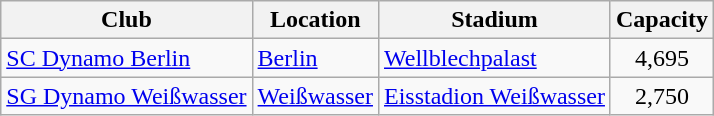<table class="wikitable sortable">
<tr>
<th>Club</th>
<th>Location</th>
<th>Stadium</th>
<th>Capacity</th>
</tr>
<tr>
<td><a href='#'>SC Dynamo Berlin</a></td>
<td><a href='#'>Berlin</a></td>
<td><a href='#'>Wellblechpalast</a></td>
<td align="center">4,695</td>
</tr>
<tr>
<td><a href='#'>SG Dynamo Weißwasser</a></td>
<td><a href='#'>Weißwasser</a></td>
<td><a href='#'>Eisstadion Weißwasser</a></td>
<td align="center">2,750</td>
</tr>
</table>
